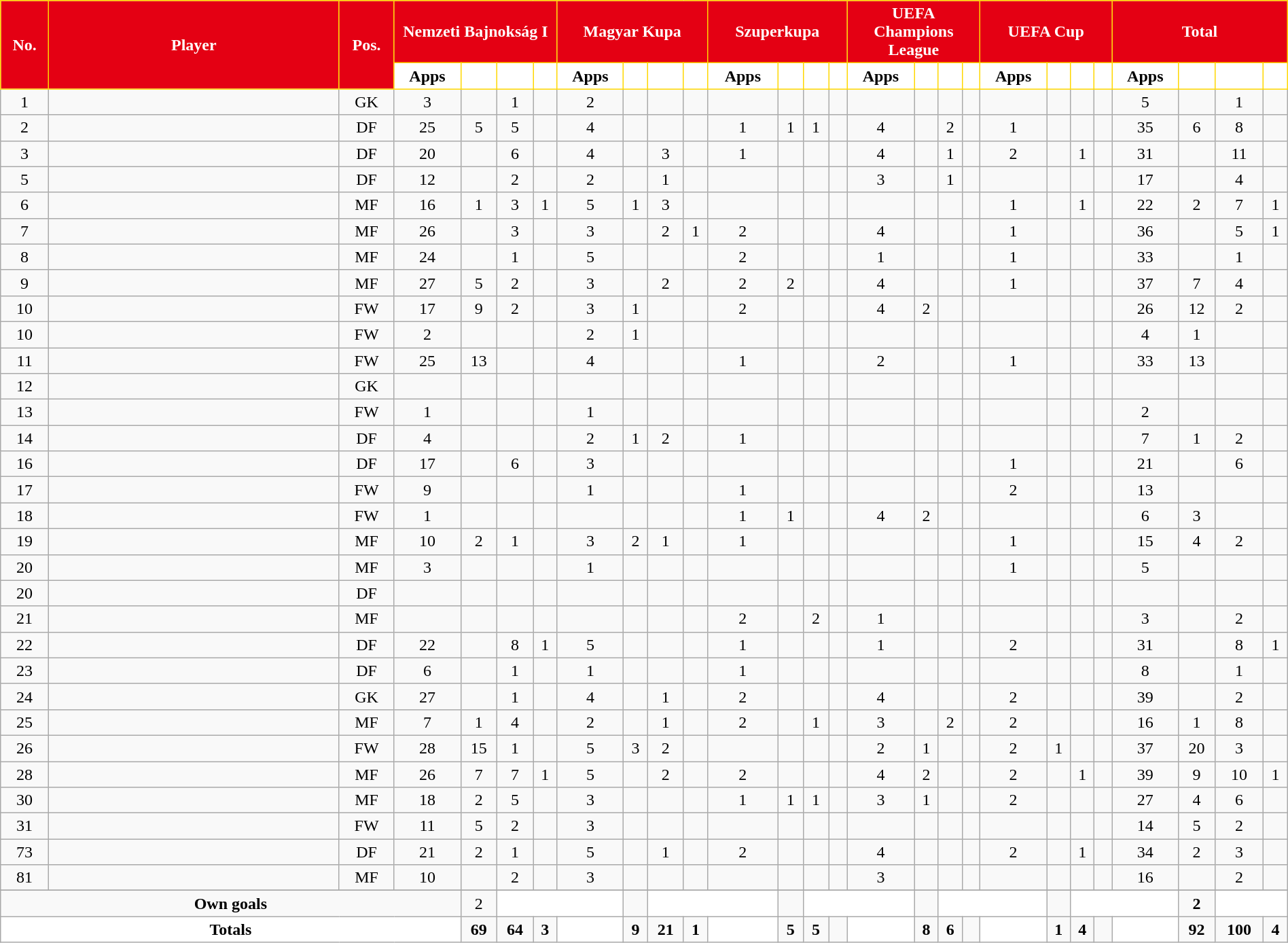<table class="wikitable sortable alternance" style="text-align:center;width:100%">
<tr>
<th rowspan="2" style="background-color:#E40013;color:white;border:1px solid gold;width:5px">No.</th>
<th rowspan="2" style="background-color:#E40013;color:white;border:1px solid gold;width:180px">Player</th>
<th rowspan="2" style="background-color:#E40013;color:white;border:1px solid gold;width:5px">Pos.</th>
<th colspan="4" style="background:#E40013;color:white;border:1px solid gold">Nemzeti Bajnokság I</th>
<th colspan="4" style="background:#E40013;color:white;border:1px solid gold">Magyar Kupa</th>
<th colspan="4" style="background:#E40013;color:white;border:1px solid gold">Szuperkupa</th>
<th colspan="4" style="background:#E40013;color:white;border:1px solid gold">UEFA Champions League</th>
<th colspan="4" style="background:#E40013;color:white;border:1px solid gold">UEFA Cup</th>
<th colspan="4" style="background:#E40013;color:white;border:1px solid gold">Total</th>
</tr>
<tr style="text-align:center">
<th width="4" style="background-color:white;color:black;border:1px solid gold">Apps</th>
<th width="4" style="background-color:white;border:1px solid gold"></th>
<th width="4" style="background-color:white;border:1px solid gold"></th>
<th width="4" style="background-color:white;border:1px solid gold"></th>
<th width="4" style="background-color:white;color:black;border:1px solid gold">Apps</th>
<th width="4" style="background-color:white;border:1px solid gold"></th>
<th width="4" style="background-color:white;border:1px solid gold"></th>
<th width="4" style="background-color:white;border:1px solid gold"></th>
<th width="4" style="background-color:white;color:black;border:1px solid gold">Apps</th>
<th width="4" style="background-color:white;border:1px solid gold"></th>
<th width="4" style="background-color:white;border:1px solid gold"></th>
<th width="4" style="background-color:white;border:1px solid gold"></th>
<th width="4" style="background-color:white;color:black;border:1px solid gold">Apps</th>
<th width="4" style="background-color:white;border:1px solid gold"></th>
<th width="4" style="background-color:white;border:1px solid gold"></th>
<th width="4" style="background-color:white;border:1px solid gold"></th>
<th width="4" style="background-color:white;color:black;border:1px solid gold">Apps</th>
<th width="4" style="background-color:white;border:1px solid gold"></th>
<th width="4" style="background-color:white;border:1px solid gold"></th>
<th width="4" style="background-color:white;border:1px solid gold"></th>
<th width="4" style="background-color:white;color:black;border:1px solid gold">Apps</th>
<th width="4" style="background-color:white;border:1px solid gold"></th>
<th width="4" style="background-color:white;border:1px solid gold"></th>
<th width="4" style="background-color:white;border:1px solid gold"></th>
</tr>
<tr>
<td>1</td>
<td> </td>
<td>GK</td>
<td>3</td>
<td></td>
<td>1</td>
<td></td>
<td>2</td>
<td></td>
<td></td>
<td></td>
<td></td>
<td></td>
<td></td>
<td></td>
<td></td>
<td></td>
<td></td>
<td></td>
<td></td>
<td></td>
<td></td>
<td></td>
<td>5</td>
<td></td>
<td>1</td>
<td></td>
</tr>
<tr>
<td>2</td>
<td> </td>
<td>DF</td>
<td>25</td>
<td>5</td>
<td>5</td>
<td></td>
<td>4</td>
<td></td>
<td></td>
<td></td>
<td>1</td>
<td>1</td>
<td>1</td>
<td></td>
<td>4</td>
<td></td>
<td>2</td>
<td></td>
<td>1</td>
<td></td>
<td></td>
<td></td>
<td>35</td>
<td>6</td>
<td>8</td>
<td></td>
</tr>
<tr>
<td>3</td>
<td> </td>
<td>DF</td>
<td>20</td>
<td></td>
<td>6</td>
<td></td>
<td>4</td>
<td></td>
<td>3</td>
<td></td>
<td>1</td>
<td></td>
<td></td>
<td></td>
<td>4</td>
<td></td>
<td>1</td>
<td></td>
<td>2</td>
<td></td>
<td>1</td>
<td></td>
<td>31</td>
<td></td>
<td>11</td>
<td></td>
</tr>
<tr>
<td>5</td>
<td> </td>
<td>DF</td>
<td>12</td>
<td></td>
<td>2</td>
<td></td>
<td>2</td>
<td></td>
<td>1</td>
<td></td>
<td></td>
<td></td>
<td></td>
<td></td>
<td>3</td>
<td></td>
<td>1</td>
<td></td>
<td></td>
<td></td>
<td></td>
<td></td>
<td>17</td>
<td></td>
<td>4</td>
<td></td>
</tr>
<tr>
<td>6</td>
<td> </td>
<td>MF</td>
<td>16</td>
<td>1</td>
<td>3</td>
<td>1</td>
<td>5</td>
<td>1</td>
<td>3</td>
<td></td>
<td></td>
<td></td>
<td></td>
<td></td>
<td></td>
<td></td>
<td></td>
<td></td>
<td>1</td>
<td></td>
<td>1</td>
<td></td>
<td>22</td>
<td>2</td>
<td>7</td>
<td>1</td>
</tr>
<tr>
<td>7</td>
<td> </td>
<td>MF</td>
<td>26</td>
<td></td>
<td>3</td>
<td></td>
<td>3</td>
<td></td>
<td>2</td>
<td>1</td>
<td>2</td>
<td></td>
<td></td>
<td></td>
<td>4</td>
<td></td>
<td></td>
<td></td>
<td>1</td>
<td></td>
<td></td>
<td></td>
<td>36</td>
<td></td>
<td>5</td>
<td>1</td>
</tr>
<tr>
<td>8</td>
<td> </td>
<td>MF</td>
<td>24</td>
<td></td>
<td>1</td>
<td></td>
<td>5</td>
<td></td>
<td></td>
<td></td>
<td>2</td>
<td></td>
<td></td>
<td></td>
<td>1</td>
<td></td>
<td></td>
<td></td>
<td>1</td>
<td></td>
<td></td>
<td></td>
<td>33</td>
<td></td>
<td>1</td>
<td></td>
</tr>
<tr>
<td>9</td>
<td> </td>
<td>MF</td>
<td>27</td>
<td>5</td>
<td>2</td>
<td></td>
<td>3</td>
<td></td>
<td>2</td>
<td></td>
<td>2</td>
<td>2</td>
<td></td>
<td></td>
<td>4</td>
<td></td>
<td></td>
<td></td>
<td>1</td>
<td></td>
<td></td>
<td></td>
<td>37</td>
<td>7</td>
<td>4</td>
<td></td>
</tr>
<tr>
<td>10</td>
<td> </td>
<td>FW</td>
<td>17</td>
<td>9</td>
<td>2</td>
<td></td>
<td>3</td>
<td>1</td>
<td></td>
<td></td>
<td>2</td>
<td></td>
<td></td>
<td></td>
<td>4</td>
<td>2</td>
<td></td>
<td></td>
<td></td>
<td></td>
<td></td>
<td></td>
<td>26</td>
<td>12</td>
<td>2</td>
<td></td>
</tr>
<tr>
<td>10</td>
<td> </td>
<td>FW</td>
<td>2</td>
<td></td>
<td></td>
<td></td>
<td>2</td>
<td>1</td>
<td></td>
<td></td>
<td></td>
<td></td>
<td></td>
<td></td>
<td></td>
<td></td>
<td></td>
<td></td>
<td></td>
<td></td>
<td></td>
<td></td>
<td>4</td>
<td>1</td>
<td></td>
<td></td>
</tr>
<tr>
<td>11</td>
<td> </td>
<td>FW</td>
<td>25</td>
<td>13</td>
<td></td>
<td></td>
<td>4</td>
<td></td>
<td></td>
<td></td>
<td>1</td>
<td></td>
<td></td>
<td></td>
<td>2</td>
<td></td>
<td></td>
<td></td>
<td>1</td>
<td></td>
<td></td>
<td></td>
<td>33</td>
<td>13</td>
<td></td>
<td></td>
</tr>
<tr>
<td>12</td>
<td> </td>
<td>GK</td>
<td></td>
<td></td>
<td></td>
<td></td>
<td></td>
<td></td>
<td></td>
<td></td>
<td></td>
<td></td>
<td></td>
<td></td>
<td></td>
<td></td>
<td></td>
<td></td>
<td></td>
<td></td>
<td></td>
<td></td>
<td></td>
<td></td>
<td></td>
<td></td>
</tr>
<tr>
<td>13</td>
<td> </td>
<td>FW</td>
<td>1</td>
<td></td>
<td></td>
<td></td>
<td>1</td>
<td></td>
<td></td>
<td></td>
<td></td>
<td></td>
<td></td>
<td></td>
<td></td>
<td></td>
<td></td>
<td></td>
<td></td>
<td></td>
<td></td>
<td></td>
<td>2</td>
<td></td>
<td></td>
<td></td>
</tr>
<tr>
<td>14</td>
<td> </td>
<td>DF</td>
<td>4</td>
<td></td>
<td></td>
<td></td>
<td>2</td>
<td>1</td>
<td>2</td>
<td></td>
<td>1</td>
<td></td>
<td></td>
<td></td>
<td></td>
<td></td>
<td></td>
<td></td>
<td></td>
<td></td>
<td></td>
<td></td>
<td>7</td>
<td>1</td>
<td>2</td>
<td></td>
</tr>
<tr>
<td>16</td>
<td> </td>
<td>DF</td>
<td>17</td>
<td></td>
<td>6</td>
<td></td>
<td>3</td>
<td></td>
<td></td>
<td></td>
<td></td>
<td></td>
<td></td>
<td></td>
<td></td>
<td></td>
<td></td>
<td></td>
<td>1</td>
<td></td>
<td></td>
<td></td>
<td>21</td>
<td></td>
<td>6</td>
<td></td>
</tr>
<tr>
<td>17</td>
<td> </td>
<td>FW</td>
<td>9</td>
<td></td>
<td></td>
<td></td>
<td>1</td>
<td></td>
<td></td>
<td></td>
<td>1</td>
<td></td>
<td></td>
<td></td>
<td></td>
<td></td>
<td></td>
<td></td>
<td>2</td>
<td></td>
<td></td>
<td></td>
<td>13</td>
<td></td>
<td></td>
<td></td>
</tr>
<tr>
<td>18</td>
<td> </td>
<td>FW</td>
<td>1</td>
<td></td>
<td></td>
<td></td>
<td></td>
<td></td>
<td></td>
<td></td>
<td>1</td>
<td>1</td>
<td></td>
<td></td>
<td>4</td>
<td>2</td>
<td></td>
<td></td>
<td></td>
<td></td>
<td></td>
<td></td>
<td>6</td>
<td>3</td>
<td></td>
<td></td>
</tr>
<tr>
<td>19</td>
<td> </td>
<td>MF</td>
<td>10</td>
<td>2</td>
<td>1</td>
<td></td>
<td>3</td>
<td>2</td>
<td>1</td>
<td></td>
<td>1</td>
<td></td>
<td></td>
<td></td>
<td></td>
<td></td>
<td></td>
<td></td>
<td>1</td>
<td></td>
<td></td>
<td></td>
<td>15</td>
<td>4</td>
<td>2</td>
<td></td>
</tr>
<tr>
<td>20</td>
<td> </td>
<td>MF</td>
<td>3</td>
<td></td>
<td></td>
<td></td>
<td>1</td>
<td></td>
<td></td>
<td></td>
<td></td>
<td></td>
<td></td>
<td></td>
<td></td>
<td></td>
<td></td>
<td></td>
<td>1</td>
<td></td>
<td></td>
<td></td>
<td>5</td>
<td></td>
<td></td>
<td></td>
</tr>
<tr>
<td>20</td>
<td> </td>
<td>DF</td>
<td></td>
<td></td>
<td></td>
<td></td>
<td></td>
<td></td>
<td></td>
<td></td>
<td></td>
<td></td>
<td></td>
<td></td>
<td></td>
<td></td>
<td></td>
<td></td>
<td></td>
<td></td>
<td></td>
<td></td>
<td></td>
<td></td>
<td></td>
<td></td>
</tr>
<tr>
<td>21</td>
<td> </td>
<td>MF</td>
<td></td>
<td></td>
<td></td>
<td></td>
<td></td>
<td></td>
<td></td>
<td></td>
<td>2</td>
<td></td>
<td>2</td>
<td></td>
<td>1</td>
<td></td>
<td></td>
<td></td>
<td></td>
<td></td>
<td></td>
<td></td>
<td>3</td>
<td></td>
<td>2</td>
<td></td>
</tr>
<tr>
<td>22</td>
<td> </td>
<td>DF</td>
<td>22</td>
<td></td>
<td>8</td>
<td>1</td>
<td>5</td>
<td></td>
<td></td>
<td></td>
<td>1</td>
<td></td>
<td></td>
<td></td>
<td>1</td>
<td></td>
<td></td>
<td></td>
<td>2</td>
<td></td>
<td></td>
<td></td>
<td>31</td>
<td></td>
<td>8</td>
<td>1</td>
</tr>
<tr>
<td>23</td>
<td> </td>
<td>DF</td>
<td>6</td>
<td></td>
<td>1</td>
<td></td>
<td>1</td>
<td></td>
<td></td>
<td></td>
<td>1</td>
<td></td>
<td></td>
<td></td>
<td></td>
<td></td>
<td></td>
<td></td>
<td></td>
<td></td>
<td></td>
<td></td>
<td>8</td>
<td></td>
<td>1</td>
<td></td>
</tr>
<tr>
<td>24</td>
<td> </td>
<td>GK</td>
<td>27</td>
<td></td>
<td>1</td>
<td></td>
<td>4</td>
<td></td>
<td>1</td>
<td></td>
<td>2</td>
<td></td>
<td></td>
<td></td>
<td>4</td>
<td></td>
<td></td>
<td></td>
<td>2</td>
<td></td>
<td></td>
<td></td>
<td>39</td>
<td></td>
<td>2</td>
<td></td>
</tr>
<tr>
<td>25</td>
<td> </td>
<td>MF</td>
<td>7</td>
<td>1</td>
<td>4</td>
<td></td>
<td>2</td>
<td></td>
<td>1</td>
<td></td>
<td>2</td>
<td></td>
<td>1</td>
<td></td>
<td>3</td>
<td></td>
<td>2</td>
<td></td>
<td>2</td>
<td></td>
<td></td>
<td></td>
<td>16</td>
<td>1</td>
<td>8</td>
<td></td>
</tr>
<tr>
<td>26</td>
<td> </td>
<td>FW</td>
<td>28</td>
<td>15</td>
<td>1</td>
<td></td>
<td>5</td>
<td>3</td>
<td>2</td>
<td></td>
<td></td>
<td></td>
<td></td>
<td></td>
<td>2</td>
<td>1</td>
<td></td>
<td></td>
<td>2</td>
<td>1</td>
<td></td>
<td></td>
<td>37</td>
<td>20</td>
<td>3</td>
<td></td>
</tr>
<tr>
<td>28</td>
<td> </td>
<td>MF</td>
<td>26</td>
<td>7</td>
<td>7</td>
<td>1</td>
<td>5</td>
<td></td>
<td>2</td>
<td></td>
<td>2</td>
<td></td>
<td></td>
<td></td>
<td>4</td>
<td>2</td>
<td></td>
<td></td>
<td>2</td>
<td></td>
<td>1</td>
<td></td>
<td>39</td>
<td>9</td>
<td>10</td>
<td>1</td>
</tr>
<tr>
<td>30</td>
<td> </td>
<td>MF</td>
<td>18</td>
<td>2</td>
<td>5</td>
<td></td>
<td>3</td>
<td></td>
<td></td>
<td></td>
<td>1</td>
<td>1</td>
<td>1</td>
<td></td>
<td>3</td>
<td>1</td>
<td></td>
<td></td>
<td>2</td>
<td></td>
<td></td>
<td></td>
<td>27</td>
<td>4</td>
<td>6</td>
<td></td>
</tr>
<tr>
<td>31</td>
<td> </td>
<td>FW</td>
<td>11</td>
<td>5</td>
<td>2</td>
<td></td>
<td>3</td>
<td></td>
<td></td>
<td></td>
<td></td>
<td></td>
<td></td>
<td></td>
<td></td>
<td></td>
<td></td>
<td></td>
<td></td>
<td></td>
<td></td>
<td></td>
<td>14</td>
<td>5</td>
<td>2</td>
<td></td>
</tr>
<tr>
<td>73</td>
<td> </td>
<td>DF</td>
<td>21</td>
<td>2</td>
<td>1</td>
<td></td>
<td>5</td>
<td></td>
<td>1</td>
<td></td>
<td>2</td>
<td></td>
<td></td>
<td></td>
<td>4</td>
<td></td>
<td></td>
<td></td>
<td>2</td>
<td></td>
<td>1</td>
<td></td>
<td>34</td>
<td>2</td>
<td>3</td>
<td></td>
</tr>
<tr>
<td>81</td>
<td> </td>
<td>MF</td>
<td>10</td>
<td></td>
<td>2</td>
<td></td>
<td>3</td>
<td></td>
<td></td>
<td></td>
<td></td>
<td></td>
<td></td>
<td></td>
<td>3</td>
<td></td>
<td></td>
<td></td>
<td></td>
<td></td>
<td></td>
<td></td>
<td>16</td>
<td></td>
<td>2</td>
<td></td>
</tr>
<tr>
</tr>
<tr class="sortbottom">
<td colspan="4"><strong>Own goals</strong></td>
<td>2</td>
<td colspan="3" style="background:white;text-align:center"></td>
<td></td>
<td colspan="3" style="background:white;text-align:center"></td>
<td></td>
<td colspan="3" style="background:white;text-align:center"></td>
<td></td>
<td colspan="3" style="background:white;text-align:center"></td>
<td></td>
<td colspan="3" style="background:white;text-align:center"></td>
<td><strong>2</strong></td>
<td colspan="2" style="background:white;text-align:center"></td>
</tr>
<tr class="sortbottom">
<td colspan="4" style="background:white;text-align:center"><strong>Totals</strong></td>
<td><strong>69</strong></td>
<td><strong>64</strong></td>
<td><strong>3</strong></td>
<td rowspan="3" style="background:white;text-align:center"></td>
<td><strong>9</strong></td>
<td><strong>21</strong></td>
<td><strong>1</strong></td>
<td rowspan="3" style="background:white;text-align:center"></td>
<td><strong>5</strong></td>
<td><strong>5</strong></td>
<td></td>
<td rowspan="3" style="background:white;text-align:center"></td>
<td><strong>8</strong></td>
<td><strong>6</strong></td>
<td></td>
<td rowspan="3" style="background:white;text-align:center"></td>
<td><strong>1</strong></td>
<td><strong>4</strong></td>
<td></td>
<td rowspan="3" style="background:white;text-align:center"></td>
<td><strong>92</strong></td>
<td><strong>100</strong></td>
<td><strong>4</strong></td>
</tr>
</table>
